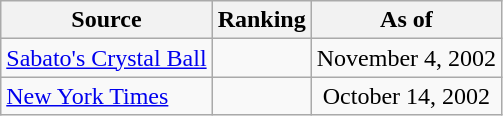<table class="wikitable" style="text-align:center">
<tr>
<th>Source</th>
<th>Ranking</th>
<th>As of</th>
</tr>
<tr>
<td align=left><a href='#'>Sabato's Crystal Ball</a></td>
<td></td>
<td>November 4, 2002</td>
</tr>
<tr>
<td align=left><a href='#'>New York Times</a></td>
<td></td>
<td>October 14, 2002</td>
</tr>
</table>
